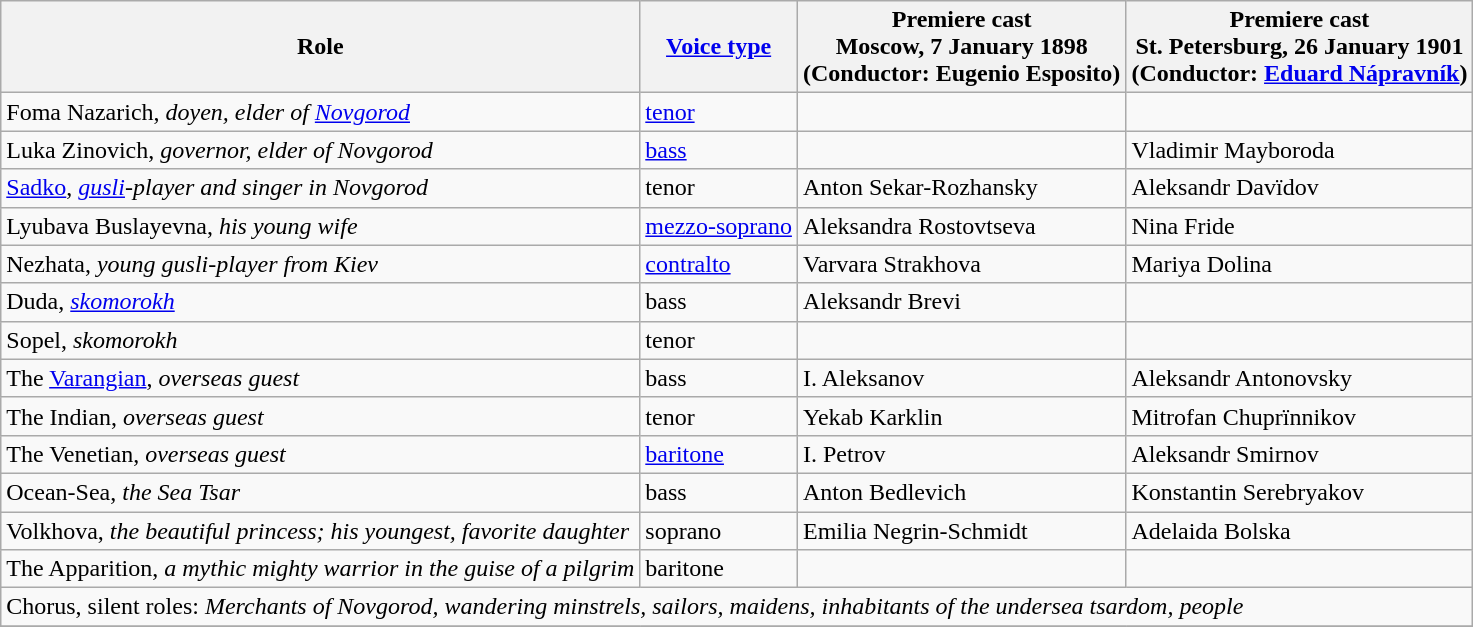<table class="wikitable">
<tr>
<th>Role</th>
<th><a href='#'>Voice type</a></th>
<th>Premiere cast<br>Moscow, 7 January 1898<br>(Conductor: Eugenio Esposito)</th>
<th>Premiere cast<br>St. Petersburg, 26 January 1901<br>(Conductor: <a href='#'>Eduard Nápravník</a>)</th>
</tr>
<tr>
<td>Foma Nazarich, <em>doyen, elder of <a href='#'>Novgorod</a></em></td>
<td><a href='#'>tenor</a></td>
<td></td>
<td></td>
</tr>
<tr>
<td>Luka Zinovich, <em>governor, elder of Novgorod</em></td>
<td><a href='#'>bass</a></td>
<td></td>
<td>Vladimir Mayboroda</td>
</tr>
<tr>
<td><a href='#'>Sadko</a>, <em><a href='#'>gusli</a>-player and singer in Novgorod</em></td>
<td>tenor</td>
<td>Anton Sekar-Rozhansky</td>
<td>Aleksandr Davïdov</td>
</tr>
<tr>
<td>Lyubava Buslayevna, <em>his young wife</em></td>
<td><a href='#'>mezzo-soprano</a></td>
<td>Aleksandra Rostovtseva</td>
<td>Nina Fride</td>
</tr>
<tr>
<td>Nezhata, <em>young gusli-player from Kiev</em></td>
<td><a href='#'>contralto</a></td>
<td>Varvara Strakhova</td>
<td>Mariya Dolina</td>
</tr>
<tr>
<td>Duda, <em><a href='#'>skomorokh</a></em></td>
<td>bass</td>
<td>Aleksandr Brevi</td>
<td></td>
</tr>
<tr>
<td>Sopel, <em>skomorokh</em></td>
<td>tenor</td>
<td></td>
<td></td>
</tr>
<tr>
<td>The <a href='#'>Varangian</a>, <em>overseas guest</em></td>
<td>bass</td>
<td>I. Aleksanov</td>
<td>Aleksandr Antonovsky</td>
</tr>
<tr>
<td>The Indian, <em>overseas guest</em></td>
<td>tenor</td>
<td>Yekab Karklin</td>
<td>Mitrofan Chuprïnnikov</td>
</tr>
<tr>
<td>The Venetian, <em>overseas guest</em></td>
<td><a href='#'>baritone</a></td>
<td>I. Petrov</td>
<td>Aleksandr Smirnov</td>
</tr>
<tr>
<td>Ocean-Sea, <em>the Sea Tsar</em></td>
<td>bass</td>
<td>Anton Bedlevich</td>
<td>Konstantin Serebryakov</td>
</tr>
<tr>
<td>Volkhova, <em>the beautiful princess; his youngest, favorite daughter</em></td>
<td>soprano</td>
<td>Emilia Negrin-Schmidt</td>
<td>Adelaida Bolska</td>
</tr>
<tr>
<td>The Apparition, <em>a mythic mighty warrior in the guise of a pilgrim</em></td>
<td>baritone</td>
<td></td>
<td></td>
</tr>
<tr>
<td colspan="4">Chorus, silent roles: <em>Merchants of Novgorod, wandering minstrels, sailors, maidens, inhabitants of the undersea tsardom, people</em></td>
</tr>
<tr>
</tr>
</table>
